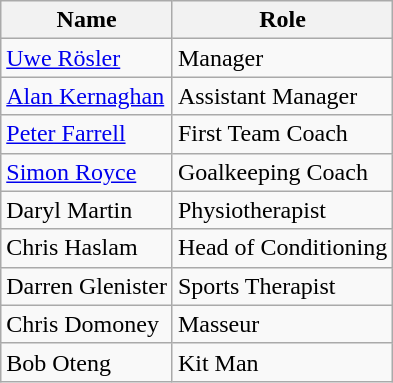<table class="wikitable">
<tr>
<th>Name</th>
<th>Role</th>
</tr>
<tr>
<td> <a href='#'>Uwe Rösler</a></td>
<td>Manager</td>
</tr>
<tr>
<td> <a href='#'>Alan Kernaghan</a></td>
<td>Assistant Manager</td>
</tr>
<tr>
<td> <a href='#'>Peter Farrell</a></td>
<td>First Team Coach</td>
</tr>
<tr>
<td> <a href='#'>Simon Royce</a></td>
<td>Goalkeeping Coach</td>
</tr>
<tr>
<td> Daryl Martin</td>
<td>Physiotherapist</td>
</tr>
<tr>
<td> Chris Haslam</td>
<td>Head of Conditioning</td>
</tr>
<tr>
<td> Darren Glenister</td>
<td>Sports Therapist</td>
</tr>
<tr>
<td> Chris Domoney</td>
<td>Masseur</td>
</tr>
<tr>
<td> Bob Oteng</td>
<td>Kit Man</td>
</tr>
</table>
